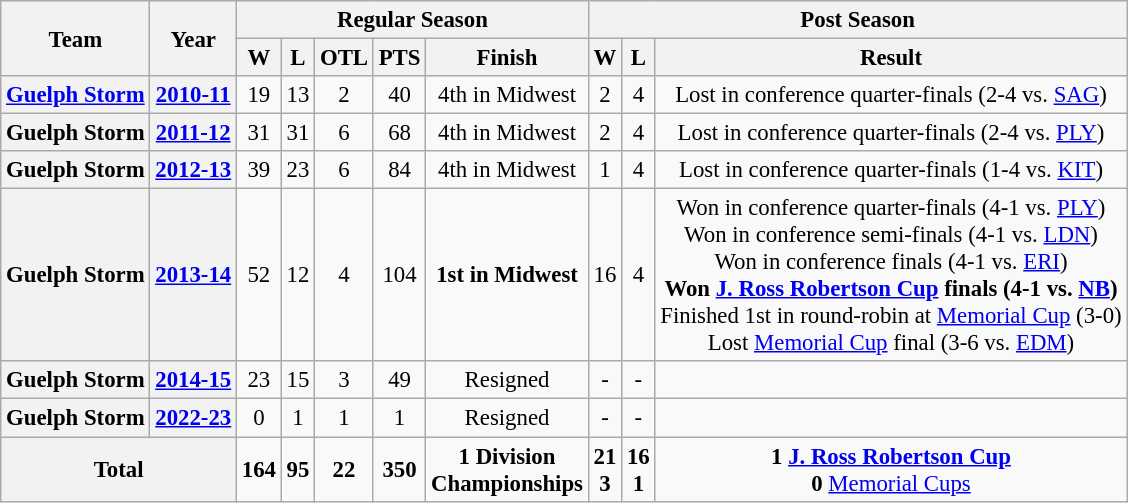<table class="wikitable" style="font-size: 95%; text-align:center;">
<tr>
<th rowspan="2">Team</th>
<th rowspan="2">Year</th>
<th colspan="5">Regular Season</th>
<th colspan="4">Post Season</th>
</tr>
<tr>
<th>W</th>
<th>L</th>
<th>OTL</th>
<th>PTS</th>
<th>Finish</th>
<th>W</th>
<th>L</th>
<th>Result</th>
</tr>
<tr>
<th><a href='#'>Guelph Storm</a></th>
<th><a href='#'>2010-11</a></th>
<td>19</td>
<td>13</td>
<td>2</td>
<td>40</td>
<td>4th in Midwest</td>
<td>2</td>
<td>4</td>
<td>Lost in conference quarter-finals (2-4 vs. <a href='#'>SAG</a>)</td>
</tr>
<tr>
<th>Guelph Storm</th>
<th><a href='#'>2011-12</a></th>
<td>31</td>
<td>31</td>
<td>6</td>
<td>68</td>
<td>4th in Midwest</td>
<td>2</td>
<td>4</td>
<td>Lost in conference quarter-finals (2-4 vs. <a href='#'>PLY</a>)</td>
</tr>
<tr>
<th>Guelph Storm</th>
<th><a href='#'>2012-13</a></th>
<td>39</td>
<td>23</td>
<td>6</td>
<td>84</td>
<td>4th in Midwest</td>
<td>1</td>
<td>4</td>
<td>Lost in conference quarter-finals (1-4 vs. <a href='#'>KIT</a>)</td>
</tr>
<tr>
<th>Guelph Storm</th>
<th><a href='#'>2013-14</a></th>
<td>52</td>
<td>12</td>
<td>4</td>
<td>104</td>
<td><strong>1st in Midwest</strong></td>
<td>16</td>
<td>4</td>
<td>Won in conference quarter-finals (4-1 vs. <a href='#'>PLY</a>) <br> Won in conference semi-finals (4-1 vs. <a href='#'>LDN</a>) <br> Won in conference finals (4-1 vs. <a href='#'>ERI</a>) <br> <strong>Won <a href='#'>J. Ross Robertson Cup</a> finals (4-1 vs. <a href='#'>NB</a>)</strong> <br> Finished 1st in round-robin at <a href='#'>Memorial Cup</a> (3-0) <br> Lost <a href='#'>Memorial Cup</a> final (3-6 vs. <a href='#'>EDM</a>)</td>
</tr>
<tr>
<th>Guelph Storm</th>
<th><a href='#'>2014-15</a></th>
<td>23</td>
<td>15</td>
<td>3</td>
<td>49</td>
<td>Resigned</td>
<td>-</td>
<td>-</td>
<td></td>
</tr>
<tr>
<th>Guelph Storm</th>
<th><a href='#'>2022-23</a></th>
<td>0</td>
<td>1</td>
<td>1</td>
<td>1</td>
<td>Resigned</td>
<td>-</td>
<td>-</td>
<td></td>
</tr>
<tr>
<th colspan="2"><strong>Total</strong></th>
<td><strong>164</strong></td>
<td><strong>95</strong></td>
<td><strong>22</strong></td>
<td><strong>350</strong></td>
<td><strong>1 Division<br>Championships</strong></td>
<td><strong>21</strong> <br> <strong>3</strong></td>
<td><strong>16</strong> <br> <strong>1</strong></td>
<td><strong>1 <a href='#'>J. Ross Robertson Cup</a></strong> <br> <strong>0</strong> <a href='#'>Memorial Cups</a></td>
</tr>
</table>
